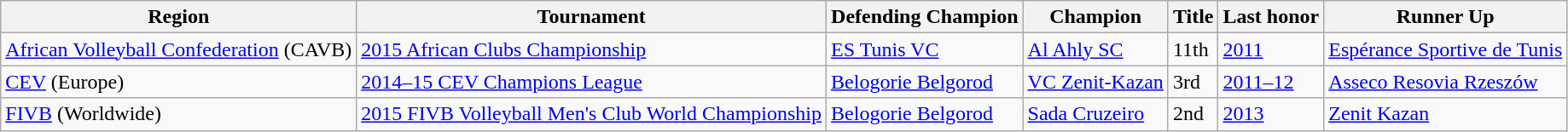<table class="wikitable">
<tr>
<th>Region</th>
<th>Tournament</th>
<th>Defending Champion</th>
<th>Champion</th>
<th data-sort-type="number">Title</th>
<th>Last honor</th>
<th>Runner Up</th>
</tr>
<tr>
<td><a href='#'>African Volleyball Confederation</a> (CAVB)</td>
<td><a href='#'>2015 African Clubs Championship</a></td>
<td> <a href='#'>ES Tunis VC</a></td>
<td> <a href='#'>Al Ahly SC</a></td>
<td>11th</td>
<td><a href='#'>2011</a></td>
<td> <a href='#'>Espérance Sportive de Tunis</a></td>
</tr>
<tr>
<td><a href='#'>CEV</a> (Europe)</td>
<td><a href='#'>2014–15 CEV Champions League</a></td>
<td> <a href='#'>Belogorie Belgorod</a></td>
<td> <a href='#'>VC Zenit-Kazan</a></td>
<td>3rd</td>
<td><a href='#'>2011–12</a></td>
<td> <a href='#'>Asseco Resovia Rzeszów</a></td>
</tr>
<tr>
<td><a href='#'>FIVB</a> (Worldwide)</td>
<td><a href='#'>2015 FIVB Volleyball Men's Club World Championship</a></td>
<td> <a href='#'>Belogorie Belgorod</a></td>
<td> <a href='#'>Sada Cruzeiro</a></td>
<td>2nd</td>
<td><a href='#'>2013</a></td>
<td> <a href='#'>Zenit Kazan</a></td>
</tr>
</table>
